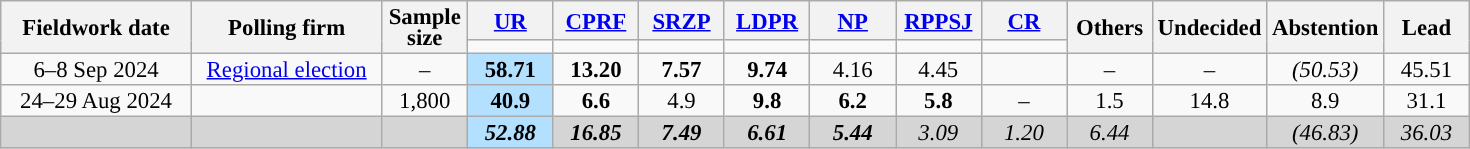<table class=wikitable style="font-size:95%; line-height:14px; text-align:center">
<tr>
<th style=width:120px; rowspan=2>Fieldwork date</th>
<th style=width:120px; rowspan=2>Polling firm</th>
<th style=width:50px; rowspan=2>Sample<br>size</th>
<th style="width:50px;"><a href='#'>UR</a></th>
<th style="width:50px;"><a href='#'>CPRF</a></th>
<th style="width:50px;"><a href='#'>SRZP</a></th>
<th style="width:50px;"><a href='#'>LDPR</a></th>
<th style="width:50px;"><a href='#'>NP</a></th>
<th style="width:50px;"><a href='#'>RPPSJ</a></th>
<th style="width:50px;"><a href='#'>CR</a></th>
<th style="width:50px;" rowspan=2>Others</th>
<th style="width:50px;" rowspan=2>Undecided</th>
<th style="width:50px;" rowspan=2>Abstention</th>
<th style="width:50px;" rowspan="2">Lead</th>
</tr>
<tr>
<td bgcolor=></td>
<td bgcolor=></td>
<td bgcolor=></td>
<td bgcolor=></td>
<td bgcolor=></td>
<td bgcolor=></td>
<td bgcolor=></td>
</tr>
<tr>
<td>6–8 Sep 2024</td>
<td><a href='#'>Regional election</a></td>
<td>–</td>
<td style="background:#B3E0FF"><strong>58.71</strong></td>
<td><strong>13.20</strong></td>
<td><strong>7.57</strong></td>
<td><strong>9.74</strong></td>
<td>4.16</td>
<td>4.45</td>
<td></td>
<td>–</td>
<td>–</td>
<td><em>(50.53)</em></td>
<td style="background:">45.51</td>
</tr>
<tr>
<td>24–29 Aug 2024</td>
<td></td>
<td>1,800</td>
<td style="background:#B3E0FF"><strong>40.9</strong></td>
<td><strong>6.6</strong></td>
<td>4.9</td>
<td><strong>9.8</strong></td>
<td><strong>6.2</strong></td>
<td><strong>5.8</strong></td>
<td>–</td>
<td>1.5</td>
<td>14.8</td>
<td>8.9</td>
<td style="background:">31.1</td>
</tr>
<tr style="background:#D5D5D5">
<td></td>
<td></td>
<td></td>
<td style="background:#B3E0FF"><strong><em>52.88</em></strong></td>
<td><strong><em>16.85</em></strong></td>
<td><strong><em>7.49</em></strong></td>
<td><strong><em>6.61</em></strong></td>
<td><strong><em>5.44</em></strong></td>
<td><em>3.09</em></td>
<td><em>1.20</em></td>
<td><em>6.44</em></td>
<td></td>
<td><em>(46.83)</em></td>
<td style="background:"><em>36.03</em></td>
</tr>
</table>
